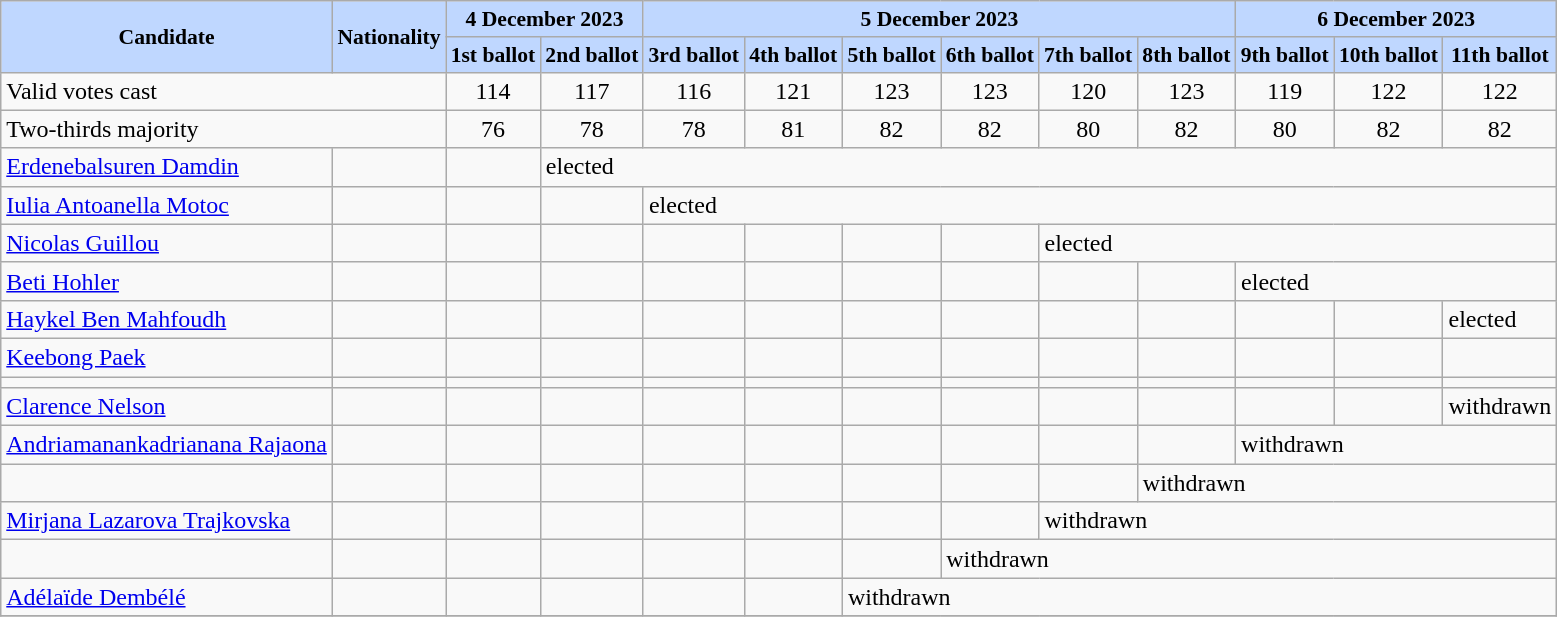<table class="wikitable">
<tr bgcolor=#BFD7FF align="center" style="font-size:90%;">
<td rowspan=2><strong>Candidate</strong></td>
<td rowspan=2><strong>Nationality</strong></td>
<td colspan=2><strong>4 December 2023</strong></td>
<td colspan=6><strong>5 December 2023</strong></td>
<td colspan=3><strong>6 December 2023</strong></td>
</tr>
<tr bgcolor=#BFD7FF align="center" style="font-size:90%;">
<td><strong>1st ballot</strong></td>
<td><strong>2nd ballot</strong></td>
<td><strong>3rd ballot</strong></td>
<td><strong>4th ballot</strong></td>
<td><strong>5th ballot</strong></td>
<td><strong>6th ballot</strong></td>
<td><strong>7th ballot</strong></td>
<td><strong>8th ballot</strong></td>
<td><strong>9th ballot</strong></td>
<td><strong>10th ballot</strong></td>
<td><strong>11th ballot</strong></td>
</tr>
<tr>
<td colspan=2>Valid votes cast</td>
<td align="center">114</td>
<td align="center">117</td>
<td align="center">116</td>
<td align="center">121</td>
<td align="center">123</td>
<td align="center">123</td>
<td align="center">120</td>
<td align="center">123</td>
<td align="center">119</td>
<td align="center">122</td>
<td align="center">122</td>
</tr>
<tr>
<td colspan=2>Two-thirds majority</td>
<td align="center">76</td>
<td align="center">78</td>
<td align="center">78</td>
<td align="center">81</td>
<td align="center">82</td>
<td align="center">82</td>
<td align="center">80</td>
<td align="center">82</td>
<td align="center">80</td>
<td align="center">82</td>
<td align="center">82</td>
</tr>
<tr>
<td><a href='#'>Erdenebalsuren Damdin</a></td>
<td></td>
<td></td>
<td colspan=10>elected</td>
</tr>
<tr>
<td><a href='#'>Iulia Antoanella Motoc</a></td>
<td></td>
<td></td>
<td></td>
<td colspan=9>elected</td>
</tr>
<tr>
<td><a href='#'>Nicolas Guillou</a></td>
<td></td>
<td></td>
<td></td>
<td></td>
<td></td>
<td></td>
<td></td>
<td colspan=5>elected</td>
</tr>
<tr>
<td><a href='#'>Beti Hohler</a></td>
<td></td>
<td></td>
<td></td>
<td></td>
<td></td>
<td></td>
<td></td>
<td></td>
<td></td>
<td colspan=3>elected</td>
</tr>
<tr>
<td><a href='#'>Haykel Ben Mahfoudh</a></td>
<td></td>
<td></td>
<td></td>
<td></td>
<td></td>
<td></td>
<td></td>
<td></td>
<td></td>
<td></td>
<td></td>
<td colspan=1>elected</td>
</tr>
<tr>
<td><a href='#'>Keebong Paek</a></td>
<td></td>
<td></td>
<td></td>
<td></td>
<td></td>
<td></td>
<td></td>
<td></td>
<td></td>
<td></td>
<td></td>
<td></td>
</tr>
<tr>
<td></td>
<td></td>
<td></td>
<td></td>
<td></td>
<td></td>
<td></td>
<td></td>
<td></td>
<td></td>
<td></td>
<td></td>
<td></td>
</tr>
<tr>
<td><a href='#'>Clarence Nelson</a></td>
<td></td>
<td></td>
<td></td>
<td></td>
<td></td>
<td></td>
<td></td>
<td></td>
<td></td>
<td></td>
<td></td>
<td colspan=1>withdrawn</td>
</tr>
<tr>
<td><a href='#'>Andriamanankadrianana Rajaona</a></td>
<td></td>
<td></td>
<td></td>
<td></td>
<td></td>
<td></td>
<td></td>
<td></td>
<td></td>
<td colspan=3>withdrawn</td>
</tr>
<tr>
<td></td>
<td></td>
<td></td>
<td></td>
<td></td>
<td></td>
<td></td>
<td></td>
<td></td>
<td colspan=4>withdrawn</td>
</tr>
<tr>
<td><a href='#'>Mirjana Lazarova Trajkovska</a></td>
<td></td>
<td></td>
<td></td>
<td></td>
<td></td>
<td></td>
<td></td>
<td colspan=5>withdrawn</td>
</tr>
<tr>
<td></td>
<td></td>
<td></td>
<td></td>
<td></td>
<td></td>
<td></td>
<td colspan=6>withdrawn</td>
</tr>
<tr>
<td><a href='#'>Adélaïde Dembélé</a></td>
<td></td>
<td></td>
<td></td>
<td></td>
<td></td>
<td colspan=7>withdrawn</td>
</tr>
<tr>
</tr>
</table>
